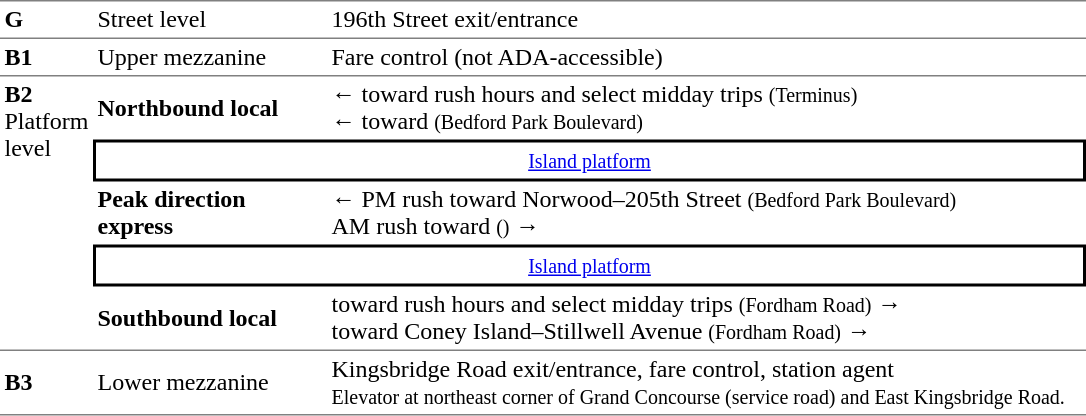<table table border=0 cellspacing=0 cellpadding=3>
<tr>
<td style="border-top:solid 1px gray;" width=50><strong>G</strong></td>
<td style="border-top:solid 1px gray;" width=150>Street level</td>
<td style="border-top:solid 1px gray;" width=500>196th Street exit/entrance</td>
</tr>
<tr>
<td style="border-top:solid 1px gray;"><strong>B1</strong></td>
<td style="border-top:solid 1px gray;">Upper mezzanine</td>
<td style="border-top:solid 1px gray;">Fare control (not ADA-accessible)</td>
</tr>
<tr>
<td style="border-top:solid 1px gray;border-bottom:solid 1px gray;" rowspan=5 valign=top><strong>B2</strong><br>Platform level</td>
<td style="border-top:solid 1px gray;"><span><strong>Northbound local</strong></span></td>
<td style="border-top:solid 1px gray;">←  toward  rush hours and select midday trips <small>(Terminus)</small><br>←  toward  <small>(Bedford Park Boulevard)</small></td>
</tr>
<tr>
<td style="border-top:solid 2px black;border-right:solid 2px black;border-left:solid 2px black;border-bottom:solid 2px black;text-align:center;" colspan=2><small><a href='#'>Island platform</a> </small></td>
</tr>
<tr>
<td><span><strong>Peak direction express</strong></span></td>
<td>←  PM rush toward Norwood–205th Street <small>(Bedford Park Boulevard)</small><br>  AM rush toward  <small>()</small> →</td>
</tr>
<tr>
<td style="border-top:solid 2px black;border-right:solid 2px black;border-left:solid 2px black;border-bottom:solid 2px black;text-align:center;" colspan=2><small><a href='#'>Island platform</a> </small></td>
</tr>
<tr>
<td style="border-bottom:solid 1px gray;"><span><strong>Southbound local</strong></span></td>
<td style="border-bottom:solid 1px gray;">  toward  rush hours and select midday trips <small>(Fordham Road)</small> →<br>  toward Coney Island–Stillwell Avenue <small>(Fordham Road)</small> →</td>
</tr>
<tr>
<td style="border-bottom:solid 1px gray;"><strong>B3</strong></td>
<td style="border-bottom:solid 1px gray;">Lower mezzanine</td>
<td style="border-bottom:solid 1px gray;">Kingsbridge Road exit/entrance, fare control, station agent<br> <small>Elevator at northeast corner of Grand Concourse (service road) and East Kingsbridge Road.</small></td>
</tr>
</table>
